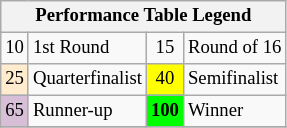<table class="wikitable" style="font-size:78%;">
<tr>
<th colspan=4>Performance Table Legend</th>
</tr>
<tr>
<td align="center">10</td>
<td>1st Round</td>
<td align="center">15</td>
<td>Round of 16</td>
</tr>
<tr>
<td align="center" style="background:#ffebcd;">25</td>
<td>Quarterfinalist</td>
<td align="center" style="background:yellow;">40</td>
<td>Semifinalist</td>
</tr>
<tr>
<td align="center" style="background:#D8BFD8;">65</td>
<td>Runner-up</td>
<td align="center" style="background:#00ff00;font-weight:bold;">100</td>
<td>Winner</td>
</tr>
<tr>
</tr>
</table>
